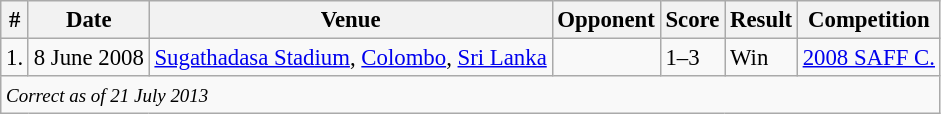<table class="wikitable" style="font-size:95%;">
<tr>
<th>#</th>
<th>Date</th>
<th>Venue</th>
<th>Opponent</th>
<th>Score</th>
<th>Result</th>
<th>Competition</th>
</tr>
<tr>
<td>1.</td>
<td>8 June 2008</td>
<td><a href='#'>Sugathadasa Stadium</a>, <a href='#'>Colombo</a>, <a href='#'>Sri Lanka</a></td>
<td></td>
<td>1–3</td>
<td>Win</td>
<td><a href='#'>2008 SAFF C.</a></td>
</tr>
<tr>
<td colspan="12"><small><em>Correct as of 21 July 2013</em></small></td>
</tr>
</table>
